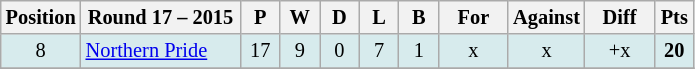<table class="wikitable" style="text-align:center; font-size:85%;">
<tr>
<th width=40 abbr="Position">Position</th>
<th width=100>Round 17 – 2015</th>
<th width=20 abbr="Played">P</th>
<th width=20 abbr="Won">W</th>
<th width=20 abbr="Drawn">D</th>
<th width=20 abbr="Lost">L</th>
<th width=20 abbr="Bye">B</th>
<th width=40 abbr="Points for">For</th>
<th width=40 abbr="Points against">Against</th>
<th width=40 abbr="Points difference">Diff</th>
<th width=20 abbr="Points">Pts</th>
</tr>
<tr style="background: #d7ebed;">
<td>8</td>
<td style="text-align:left;"> <a href='#'>Northern Pride</a></td>
<td>17</td>
<td>9</td>
<td>0</td>
<td>7</td>
<td>1</td>
<td>x</td>
<td>x</td>
<td>+x</td>
<td><strong>20</strong></td>
</tr>
<tr>
</tr>
</table>
